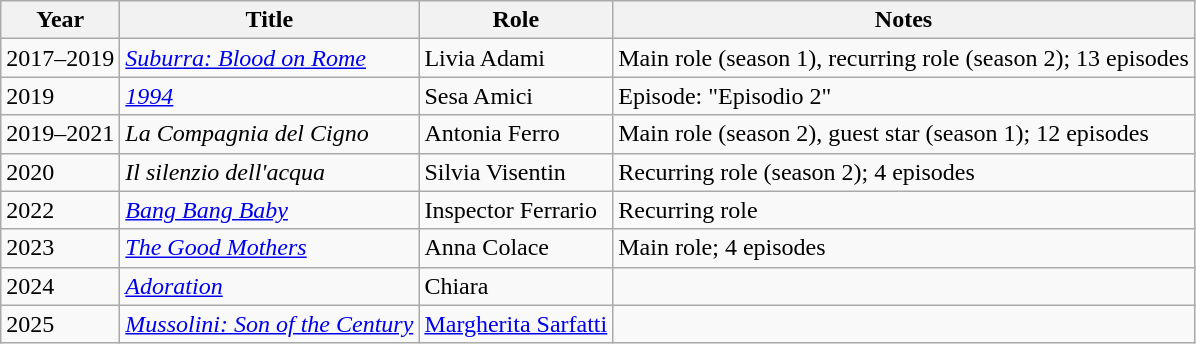<table class="wikitable">
<tr>
<th>Year</th>
<th>Title</th>
<th>Role</th>
<th>Notes</th>
</tr>
<tr>
<td>2017–2019</td>
<td><em><a href='#'>Suburra: Blood on Rome</a></em></td>
<td>Livia Adami</td>
<td>Main role (season 1), recurring role (season 2); 13 episodes</td>
</tr>
<tr>
<td>2019</td>
<td><em><a href='#'>1994</a></em></td>
<td>Sesa Amici</td>
<td>Episode: "Episodio 2"</td>
</tr>
<tr>
<td>2019–2021</td>
<td><em>La Compagnia del Cigno</em></td>
<td>Antonia Ferro</td>
<td>Main role (season 2), guest star (season 1); 12 episodes</td>
</tr>
<tr>
<td>2020</td>
<td><em>Il silenzio dell'acqua</em></td>
<td>Silvia Visentin</td>
<td>Recurring role (season 2); 4 episodes</td>
</tr>
<tr>
<td>2022</td>
<td><em><a href='#'>Bang Bang Baby</a></em></td>
<td>Inspector Ferrario</td>
<td>Recurring role</td>
</tr>
<tr>
<td>2023</td>
<td><em><a href='#'>The Good Mothers</a></em></td>
<td>Anna Colace</td>
<td>Main role; 4 episodes</td>
</tr>
<tr>
<td>2024</td>
<td><em><a href='#'>Adoration</a></em></td>
<td>Chiara</td>
<td></td>
</tr>
<tr>
<td>2025</td>
<td><em><a href='#'>Mussolini: Son of the Century</a></em></td>
<td><a href='#'>Margherita Sarfatti</a></td>
<td></td>
</tr>
</table>
